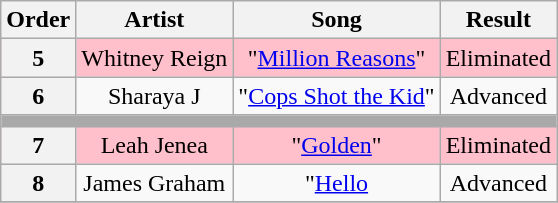<table class="wikitable plainrowheaders" style="text-align: center;">
<tr>
<th>Order</th>
<th>Artist</th>
<th>Song</th>
<th>Result</th>
</tr>
<tr bgcolor=pink>
<th>5</th>
<td>Whitney Reign</td>
<td>"<a href='#'>Million Reasons</a>"</td>
<td>Eliminated</td>
</tr>
<tr>
<th>6</th>
<td>Sharaya J</td>
<td>"<a href='#'>Cops Shot the Kid</a>"</td>
<td>Advanced</td>
</tr>
<tr>
<td colspan="4" bgcolor=darkgray></td>
</tr>
<tr bgcolor=pink>
<th>7</th>
<td>Leah Jenea</td>
<td>"<a href='#'>Golden</a>"</td>
<td>Eliminated</td>
</tr>
<tr>
<th>8</th>
<td>James Graham</td>
<td>"<a href='#'>Hello</a></td>
<td>Advanced</td>
</tr>
<tr>
</tr>
</table>
